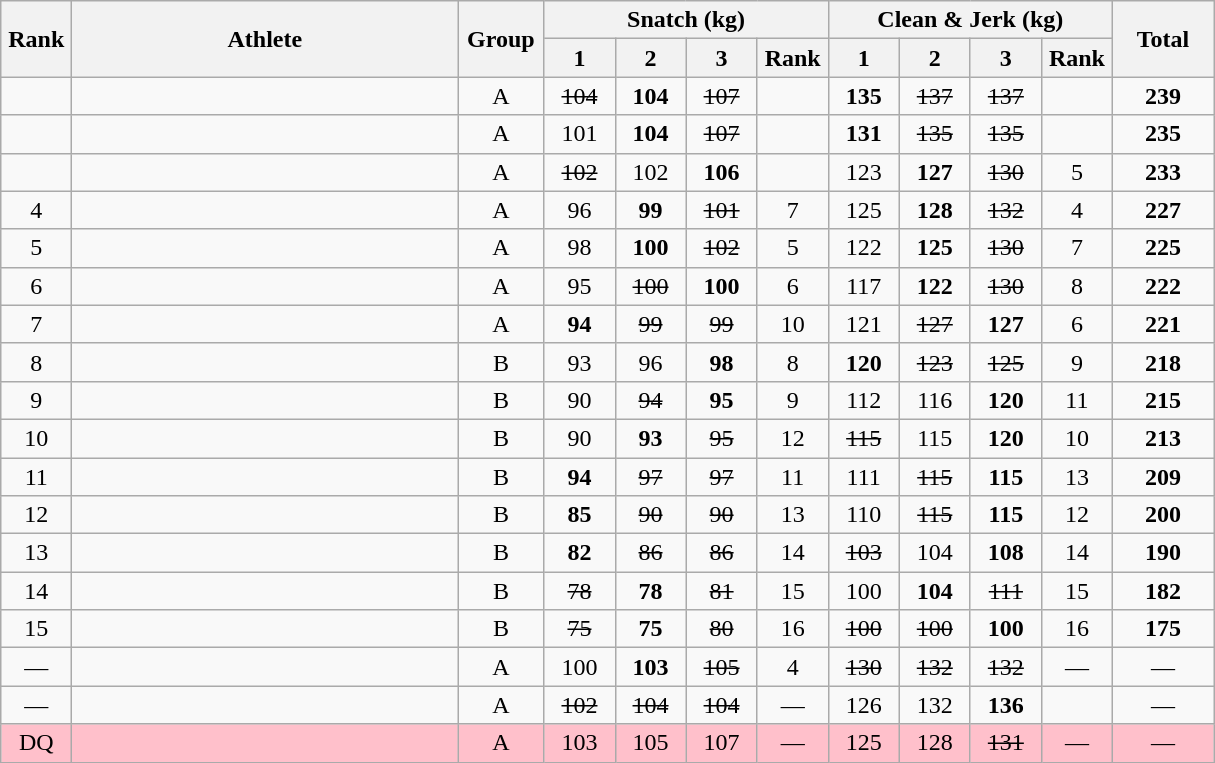<table class = "wikitable" style="text-align:center;">
<tr>
<th rowspan=2 width=40>Rank</th>
<th rowspan=2 width=250>Athlete</th>
<th rowspan=2 width=50>Group</th>
<th colspan=4>Snatch (kg)</th>
<th colspan=4>Clean & Jerk (kg)</th>
<th rowspan=2 width=60>Total</th>
</tr>
<tr>
<th width=40>1</th>
<th width=40>2</th>
<th width=40>3</th>
<th width=40>Rank</th>
<th width=40>1</th>
<th width=40>2</th>
<th width=40>3</th>
<th width=40>Rank</th>
</tr>
<tr>
<td></td>
<td align="left"></td>
<td>A</td>
<td><s>104</s></td>
<td><strong>104</strong></td>
<td><s>107</s></td>
<td></td>
<td><strong>135</strong></td>
<td><s>137</s></td>
<td><s>137</s></td>
<td></td>
<td><strong>239</strong></td>
</tr>
<tr>
<td></td>
<td align="left"></td>
<td>A</td>
<td>101</td>
<td><strong>104</strong></td>
<td><s>107</s></td>
<td></td>
<td><strong>131</strong></td>
<td><s>135</s></td>
<td><s>135</s></td>
<td></td>
<td><strong>235</strong></td>
</tr>
<tr>
<td></td>
<td align="left"></td>
<td>A</td>
<td><s>102</s></td>
<td>102</td>
<td><strong>106</strong></td>
<td></td>
<td>123</td>
<td><strong>127</strong></td>
<td><s>130</s></td>
<td>5</td>
<td><strong>233</strong></td>
</tr>
<tr>
<td>4</td>
<td align="left"></td>
<td>A</td>
<td>96</td>
<td><strong>99</strong></td>
<td><s>101</s></td>
<td>7</td>
<td>125</td>
<td><strong>128</strong></td>
<td><s>132</s></td>
<td>4</td>
<td><strong>227</strong></td>
</tr>
<tr>
<td>5</td>
<td align="left"></td>
<td>A</td>
<td>98</td>
<td><strong>100</strong></td>
<td><s>102</s></td>
<td>5</td>
<td>122</td>
<td><strong>125</strong></td>
<td><s>130</s></td>
<td>7</td>
<td><strong>225</strong></td>
</tr>
<tr>
<td>6</td>
<td align="left"></td>
<td>A</td>
<td>95</td>
<td><s>100</s></td>
<td><strong>100</strong></td>
<td>6</td>
<td>117</td>
<td><strong>122</strong></td>
<td><s>130</s></td>
<td>8</td>
<td><strong>222</strong></td>
</tr>
<tr>
<td>7</td>
<td align="left"></td>
<td>A</td>
<td><strong>94</strong></td>
<td><s>99</s></td>
<td><s>99</s></td>
<td>10</td>
<td>121</td>
<td><s>127</s></td>
<td><strong>127</strong></td>
<td>6</td>
<td><strong>221</strong></td>
</tr>
<tr>
<td>8</td>
<td align="left"></td>
<td>B</td>
<td>93</td>
<td>96</td>
<td><strong>98</strong></td>
<td>8</td>
<td><strong>120</strong></td>
<td><s>123</s></td>
<td><s>125</s></td>
<td>9</td>
<td><strong>218</strong></td>
</tr>
<tr>
<td>9</td>
<td align="left"></td>
<td>B</td>
<td>90</td>
<td><s>94</s></td>
<td><strong>95</strong></td>
<td>9</td>
<td>112</td>
<td>116</td>
<td><strong>120</strong></td>
<td>11</td>
<td><strong>215</strong></td>
</tr>
<tr>
<td>10</td>
<td align="left"></td>
<td>B</td>
<td>90</td>
<td><strong>93</strong></td>
<td><s>95</s></td>
<td>12</td>
<td><s>115</s></td>
<td>115</td>
<td><strong>120</strong></td>
<td>10</td>
<td><strong>213</strong></td>
</tr>
<tr>
<td>11</td>
<td align="left"></td>
<td>B</td>
<td><strong>94</strong></td>
<td><s>97</s></td>
<td><s>97</s></td>
<td>11</td>
<td>111</td>
<td><s>115</s></td>
<td><strong>115</strong></td>
<td>13</td>
<td><strong>209</strong></td>
</tr>
<tr>
<td>12</td>
<td align="left"></td>
<td>B</td>
<td><strong>85</strong></td>
<td><s>90</s></td>
<td><s>90</s></td>
<td>13</td>
<td>110</td>
<td><s>115</s></td>
<td><strong>115</strong></td>
<td>12</td>
<td><strong>200</strong></td>
</tr>
<tr>
<td>13</td>
<td align="left"></td>
<td>B</td>
<td><strong>82</strong></td>
<td><s>86</s></td>
<td><s>86</s></td>
<td>14</td>
<td><s>103</s></td>
<td>104</td>
<td><strong>108</strong></td>
<td>14</td>
<td><strong>190</strong></td>
</tr>
<tr>
<td>14</td>
<td align="left"></td>
<td>B</td>
<td><s>78</s></td>
<td><strong>78</strong></td>
<td><s>81</s></td>
<td>15</td>
<td>100</td>
<td><strong>104</strong></td>
<td><s>111</s></td>
<td>15</td>
<td><strong>182</strong></td>
</tr>
<tr>
<td>15</td>
<td align="left"></td>
<td>B</td>
<td><s>75</s></td>
<td><strong>75</strong></td>
<td><s>80</s></td>
<td>16</td>
<td><s>100</s></td>
<td><s>100</s></td>
<td><strong>100</strong></td>
<td>16</td>
<td><strong>175</strong></td>
</tr>
<tr>
<td>—</td>
<td align="left"></td>
<td>A</td>
<td>100</td>
<td><strong>103</strong></td>
<td><s>105</s></td>
<td>4</td>
<td><s>130</s></td>
<td><s>132</s></td>
<td><s>132</s></td>
<td>—</td>
<td>—</td>
</tr>
<tr>
<td>—</td>
<td align="left"></td>
<td>A</td>
<td><s>102</s></td>
<td><s>104</s></td>
<td><s>104</s></td>
<td>—</td>
<td>126</td>
<td>132</td>
<td><strong>136</strong></td>
<td></td>
<td>—</td>
</tr>
<tr bgcolor=pink>
<td>DQ</td>
<td align="left"></td>
<td>A</td>
<td>103</td>
<td>105</td>
<td>107</td>
<td>—</td>
<td>125</td>
<td>128</td>
<td><s>131</s></td>
<td>—</td>
<td>—</td>
</tr>
</table>
